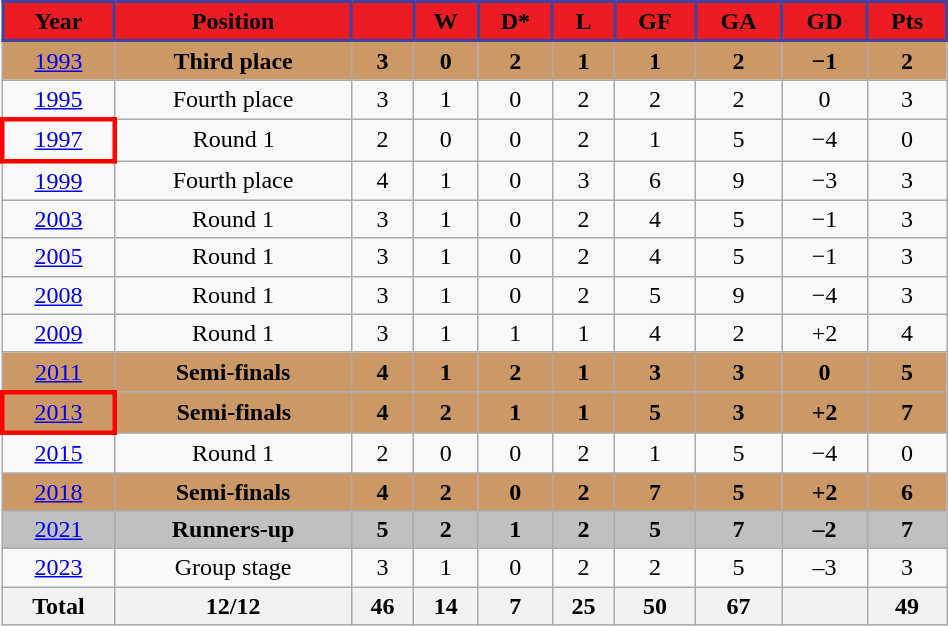<table Class = "wikitable" style = "text-align: center; width:50%;">
<tr>
<th style="background:#ED1C24;border: 2px solid #3F43A4;"><span>Year</span></th>
<th style="background:#ED1C24;border: 2px solid #3F43A4;"><span>Position</span></th>
<th style="background:#ED1C24;border: 2px solid #3F43A4;"><span></span></th>
<th style="background:#ED1C24;border: 2px solid #3F43A4;"><span>W</span></th>
<th style="background:#ED1C24;border: 2px solid #3F43A4;"><span>D*</span></th>
<th style="background:#ED1C24;border: 2px solid #3F43A4;"><span>L</span></th>
<th style="background:#ED1C24;border: 2px solid #3F43A4;"><span>GF</span></th>
<th style="background:#ED1C24;border: 2px solid #3F43A4;"><span>GA</span></th>
<th style="background:#ED1C24;border: 2px solid #3F43A4;"><span>GD</span></th>
<th style="background:#ED1C24;border: 2px solid #3F43A4;"><span>Pts</span></th>
</tr>
<tr bgcolor="#cc9966">
<td> <a href='#'>1993</a></td>
<td><strong>Third place</strong></td>
<td><strong>3</strong></td>
<td><strong>0</strong></td>
<td><strong>2</strong></td>
<td><strong>1</strong></td>
<td><strong>1</strong></td>
<td><strong>2</strong></td>
<td><strong>−1</strong></td>
<td><strong>2</strong></td>
</tr>
<tr>
<td> <a href='#'>1995</a></td>
<td>Fourth place</td>
<td>3</td>
<td>1</td>
<td>0</td>
<td>2</td>
<td>2</td>
<td>2</td>
<td>0</td>
<td>3</td>
</tr>
<tr>
<td style="border: 3px solid red"> <a href='#'>1997</a></td>
<td>Round 1</td>
<td>2</td>
<td>0</td>
<td>0</td>
<td>2</td>
<td>1</td>
<td>5</td>
<td>−4</td>
<td>0</td>
</tr>
<tr>
<td> <a href='#'>1999</a></td>
<td>Fourth place</td>
<td>4</td>
<td>1</td>
<td>0</td>
<td>3</td>
<td>6</td>
<td>9</td>
<td>−3</td>
<td>3</td>
</tr>
<tr>
<td> <a href='#'>2003</a></td>
<td>Round 1</td>
<td>3</td>
<td>1</td>
<td>0</td>
<td>2</td>
<td>4</td>
<td>5</td>
<td>−1</td>
<td>3</td>
</tr>
<tr>
<td> <a href='#'>2005</a></td>
<td>Round 1</td>
<td>3</td>
<td>1</td>
<td>0</td>
<td>2</td>
<td>4</td>
<td>5</td>
<td>−1</td>
<td>3</td>
</tr>
<tr>
<td>  <a href='#'>2008</a></td>
<td>Round 1</td>
<td>3</td>
<td>1</td>
<td>0</td>
<td>2</td>
<td>5</td>
<td>9</td>
<td>−4</td>
<td>3</td>
</tr>
<tr>
<td> <a href='#'>2009</a></td>
<td>Round 1</td>
<td>3</td>
<td>1</td>
<td>1</td>
<td>1</td>
<td>4</td>
<td>2</td>
<td>+2</td>
<td>4</td>
</tr>
<tr bgcolor="#cc9966">
<td> <a href='#'>2011</a></td>
<td><strong>Semi-finals</strong></td>
<td><strong>4</strong></td>
<td><strong>1</strong></td>
<td><strong>2</strong></td>
<td><strong>1</strong></td>
<td><strong>3</strong></td>
<td><strong>3</strong></td>
<td><strong>0</strong></td>
<td><strong>5</strong></td>
</tr>
<tr bgcolor="#cc9966">
<td style="border: 3px solid red"> <a href='#'>2013</a></td>
<td><strong>Semi-finals</strong></td>
<td><strong>4</strong></td>
<td><strong>2</strong></td>
<td><strong>1</strong></td>
<td><strong>1</strong></td>
<td><strong>5</strong></td>
<td><strong>3</strong></td>
<td><strong>+2</strong></td>
<td><strong>7</strong></td>
</tr>
<tr>
<td> <a href='#'>2015</a></td>
<td>Round 1</td>
<td>2</td>
<td>0</td>
<td>0</td>
<td>2</td>
<td>1</td>
<td>5</td>
<td>−4</td>
<td>0</td>
</tr>
<tr bgcolor="#cc9966">
<td> <a href='#'>2018</a></td>
<td><strong>Semi-finals</strong></td>
<td><strong>4</strong></td>
<td><strong>2</strong></td>
<td><strong>0</strong></td>
<td><strong>2</strong></td>
<td><strong>7</strong></td>
<td><strong>5</strong></td>
<td><strong>+2</strong></td>
<td><strong>6</strong></td>
</tr>
<tr bgcolor="silver">
<td> <a href='#'>2021</a></td>
<td><strong>Runners-up</strong></td>
<td><strong>5</strong></td>
<td><strong>2</strong></td>
<td><strong>1</strong></td>
<td><strong>2</strong></td>
<td><strong>5</strong></td>
<td><strong>7</strong></td>
<td><strong>–2</strong></td>
<td><strong>7</strong></td>
</tr>
<tr>
<td> <a href='#'>2023</a></td>
<td>Group stage</td>
<td>3</td>
<td>1</td>
<td>0</td>
<td>2</td>
<td>2</td>
<td>5</td>
<td>–3</td>
<td>3</td>
</tr>
<tr>
<th>Total</th>
<th>12/12</th>
<th>46</th>
<th>14</th>
<th>7</th>
<th>25</th>
<th>50</th>
<th>67</th>
<th></th>
<th>49</th>
</tr>
</table>
